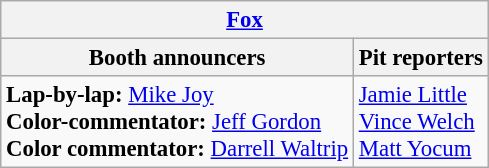<table class="wikitable" style="font-size: 95%;">
<tr>
<th colspan="2"><a href='#'>Fox</a></th>
</tr>
<tr>
<th>Booth announcers</th>
<th>Pit reporters</th>
</tr>
<tr>
<td><strong>Lap-by-lap:</strong> <a href='#'>Mike Joy</a><br><strong>Color-commentator:</strong> <a href='#'>Jeff Gordon</a><br><strong>Color commentator:</strong> <a href='#'>Darrell Waltrip</a></td>
<td><a href='#'>Jamie Little</a><br><a href='#'>Vince Welch</a><br><a href='#'>Matt Yocum</a></td>
</tr>
</table>
